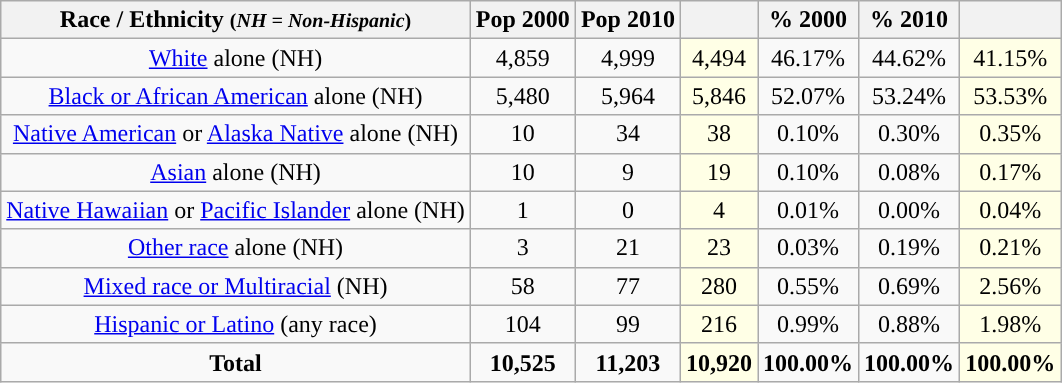<table class="wikitable" style="text-align:center;">
<tr>
<th>Race / Ethnicity <small>(<em>NH = Non-Hispanic</em>)</small></th>
<th>Pop 2000</th>
<th>Pop 2010</th>
<th></th>
<th>% 2000</th>
<th>% 2010</th>
<th></th>
</tr>
<tr>
<td><a href='#'>White</a> alone (NH)</td>
<td>4,859</td>
<td>4,999</td>
<td style='background: #ffffe6;'>4,494</td>
<td>46.17%</td>
<td>44.62%</td>
<td style='background: #ffffe6;'>41.15%</td>
</tr>
<tr>
<td><a href='#'>Black or African American</a> alone (NH)</td>
<td>5,480</td>
<td>5,964</td>
<td style='background: #ffffe6;'>5,846</td>
<td>52.07%</td>
<td>53.24%</td>
<td style='background: #ffffe6;'>53.53%</td>
</tr>
<tr>
<td><a href='#'>Native American</a> or <a href='#'>Alaska Native</a> alone (NH)</td>
<td>10</td>
<td>34</td>
<td style='background: #ffffe6;'>38</td>
<td>0.10%</td>
<td>0.30%</td>
<td style='background: #ffffe6;'>0.35%</td>
</tr>
<tr>
<td><a href='#'>Asian</a> alone (NH)</td>
<td>10</td>
<td>9</td>
<td style='background: #ffffe6;'>19</td>
<td>0.10%</td>
<td>0.08%</td>
<td style='background: #ffffe6;'>0.17%</td>
</tr>
<tr>
<td><a href='#'>Native Hawaiian</a> or <a href='#'>Pacific Islander</a> alone (NH)</td>
<td>1</td>
<td>0</td>
<td style='background: #ffffe6;'>4</td>
<td>0.01%</td>
<td>0.00%</td>
<td style='background: #ffffe6;'>0.04%</td>
</tr>
<tr>
<td><a href='#'>Other race</a> alone (NH)</td>
<td>3</td>
<td>21</td>
<td style='background: #ffffe6;'>23</td>
<td>0.03%</td>
<td>0.19%</td>
<td style='background: #ffffe6;'>0.21%</td>
</tr>
<tr>
<td><a href='#'>Mixed race or Multiracial</a> (NH)</td>
<td>58</td>
<td>77</td>
<td style='background: #ffffe6;'>280</td>
<td>0.55%</td>
<td>0.69%</td>
<td style='background: #ffffe6;'>2.56%</td>
</tr>
<tr>
<td><a href='#'>Hispanic or Latino</a> (any race)</td>
<td>104</td>
<td>99</td>
<td style='background: #ffffe6;'>216</td>
<td>0.99%</td>
<td>0.88%</td>
<td style='background: #ffffe6;'>1.98%</td>
</tr>
<tr>
<td><strong>Total</strong></td>
<td><strong>10,525</strong></td>
<td><strong>11,203</strong></td>
<td style='background: #ffffe6;'><strong>10,920</strong></td>
<td><strong>100.00%</strong></td>
<td><strong>100.00%</strong></td>
<td style='background: #ffffe6;'><strong>100.00%</strong></td>
</tr>
</table>
